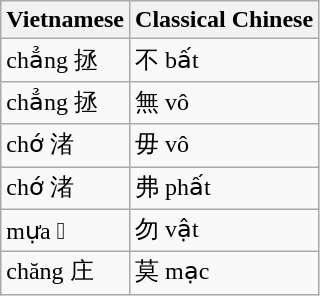<table class="wikitable">
<tr>
<th>Vietnamese</th>
<th>Classical Chinese</th>
</tr>
<tr>
<td>chẳng 拯</td>
<td>不 bất</td>
</tr>
<tr>
<td>chẳng 拯</td>
<td>無 vô</td>
</tr>
<tr>
<td>chớ 渚</td>
<td>毋 vô</td>
</tr>
<tr>
<td>chớ 渚</td>
<td>弗 phất</td>
</tr>
<tr>
<td>mựa 𱐾</td>
<td>勿 vật</td>
</tr>
<tr>
<td>chăng 庄</td>
<td>莫 mạc</td>
</tr>
</table>
